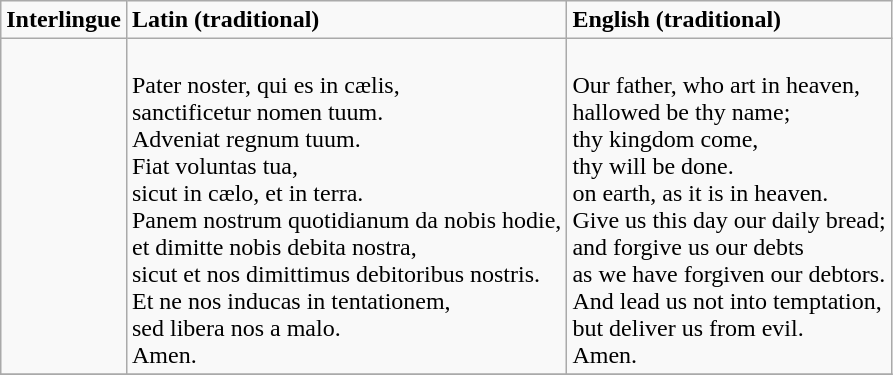<table class="wikitable">
<tr>
<td><strong>Interlingue</strong></td>
<td><strong>Latin (traditional)</strong></td>
<td><strong>English (traditional)</strong></td>
</tr>
<tr>
<td></td>
<td><br>Pater noster, qui es in cælis,<br>
sanctificetur nomen tuum.<br>
Adveniat regnum tuum.<br>
Fiat voluntas tua,<br>
sicut in cælo, et in terra.<br>
Panem nostrum quotidianum da nobis hodie,<br>
et dimitte nobis debita nostra,<br>
sicut et nos dimittimus debitoribus nostris.<br>
Et ne nos inducas in tentationem,<br>
sed libera nos a malo.<br>
Amen.</td>
<td><br>Our father, who art in heaven,<br>
hallowed be thy name;<br>
thy kingdom come,<br>
thy will be done.<br>
on earth, as it is in heaven.<br>
Give us this day our daily bread;<br>
and forgive us our debts<br>
as we have forgiven our debtors.<br>
And lead us not into temptation,<br>
but deliver us from evil.<br>
Amen.</td>
</tr>
<tr>
</tr>
</table>
